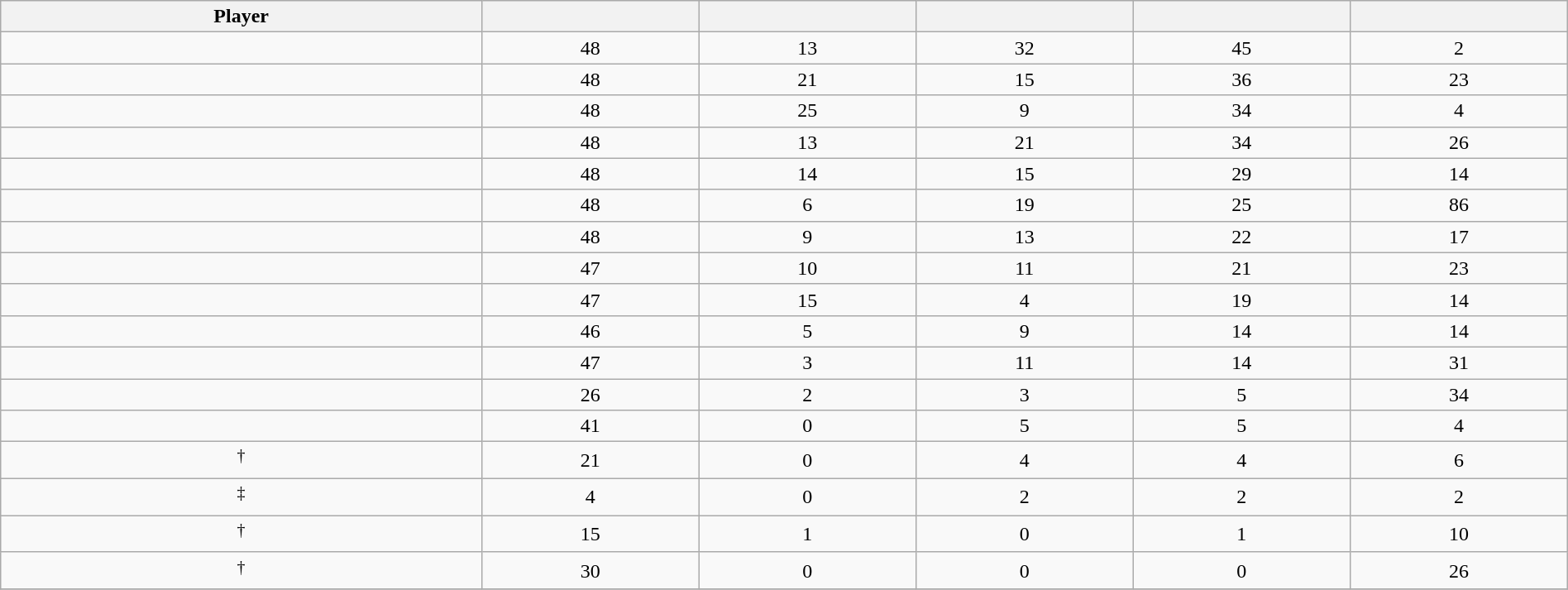<table class="wikitable sortable" style="width:100%;">
<tr align=center>
<th>Player</th>
<th></th>
<th></th>
<th></th>
<th></th>
<th></th>
</tr>
<tr align=center>
<td></td>
<td>48</td>
<td>13</td>
<td>32</td>
<td>45</td>
<td>2</td>
</tr>
<tr align=center>
<td></td>
<td>48</td>
<td>21</td>
<td>15</td>
<td>36</td>
<td>23</td>
</tr>
<tr align=center>
<td></td>
<td>48</td>
<td>25</td>
<td>9</td>
<td>34</td>
<td>4</td>
</tr>
<tr align=center>
<td></td>
<td>48</td>
<td>13</td>
<td>21</td>
<td>34</td>
<td>26</td>
</tr>
<tr align=center>
<td></td>
<td>48</td>
<td>14</td>
<td>15</td>
<td>29</td>
<td>14</td>
</tr>
<tr align=center>
<td></td>
<td>48</td>
<td>6</td>
<td>19</td>
<td>25</td>
<td>86</td>
</tr>
<tr align=center>
<td></td>
<td>48</td>
<td>9</td>
<td>13</td>
<td>22</td>
<td>17</td>
</tr>
<tr align=center>
<td></td>
<td>47</td>
<td>10</td>
<td>11</td>
<td>21</td>
<td>23</td>
</tr>
<tr align=center>
<td></td>
<td>47</td>
<td>15</td>
<td>4</td>
<td>19</td>
<td>14</td>
</tr>
<tr align=center>
<td></td>
<td>46</td>
<td>5</td>
<td>9</td>
<td>14</td>
<td>14</td>
</tr>
<tr align=center>
<td></td>
<td>47</td>
<td>3</td>
<td>11</td>
<td>14</td>
<td>31</td>
</tr>
<tr align=center>
<td></td>
<td>26</td>
<td>2</td>
<td>3</td>
<td>5</td>
<td>34</td>
</tr>
<tr align=center>
<td></td>
<td>41</td>
<td>0</td>
<td>5</td>
<td>5</td>
<td>4</td>
</tr>
<tr align=center>
<td><sup>†</sup></td>
<td>21</td>
<td>0</td>
<td>4</td>
<td>4</td>
<td>6</td>
</tr>
<tr align=center>
<td><sup>‡</sup></td>
<td>4</td>
<td>0</td>
<td>2</td>
<td>2</td>
<td>2</td>
</tr>
<tr align=center>
<td><sup>†</sup></td>
<td>15</td>
<td>1</td>
<td>0</td>
<td>1</td>
<td>10</td>
</tr>
<tr align=center>
<td><sup>†</sup></td>
<td>30</td>
<td>0</td>
<td>0</td>
<td>0</td>
<td>26</td>
</tr>
<tr>
</tr>
</table>
